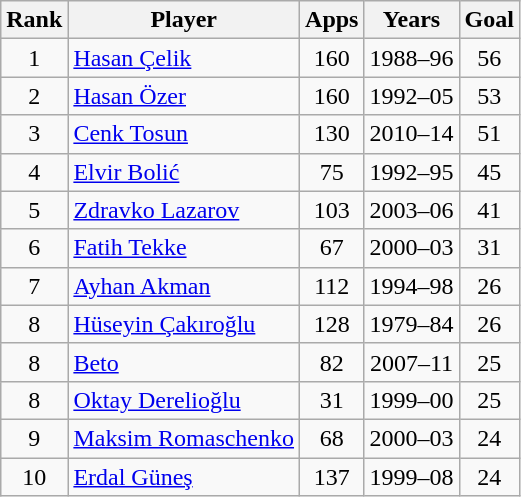<table class="wikitable" style="text-align:center;margin-left:1em;float:left">
<tr>
<th>Rank</th>
<th>Player</th>
<th>Apps</th>
<th>Years</th>
<th>Goal</th>
</tr>
<tr>
<td>1</td>
<td style="text-align:left;"> <a href='#'>Hasan Çelik</a></td>
<td>160</td>
<td>1988–96</td>
<td>56</td>
</tr>
<tr>
<td>2</td>
<td style="text-align:left;"> <a href='#'>Hasan Özer</a></td>
<td>160</td>
<td>1992–05</td>
<td>53</td>
</tr>
<tr>
<td>3</td>
<td style="text-align:left;"> <a href='#'>Cenk Tosun</a></td>
<td>130</td>
<td>2010–14</td>
<td>51</td>
</tr>
<tr>
<td>4</td>
<td style="text-align:left;"> <a href='#'>Elvir Bolić</a></td>
<td>75</td>
<td>1992–95</td>
<td>45</td>
</tr>
<tr>
<td>5</td>
<td style="text-align:left;"> <a href='#'>Zdravko Lazarov</a></td>
<td>103</td>
<td>2003–06</td>
<td>41</td>
</tr>
<tr>
<td>6</td>
<td style="text-align:left;"> <a href='#'>Fatih Tekke</a></td>
<td>67</td>
<td>2000–03</td>
<td>31</td>
</tr>
<tr>
<td>7</td>
<td style="text-align:left;"> <a href='#'>Ayhan Akman</a></td>
<td>112</td>
<td>1994–98</td>
<td>26</td>
</tr>
<tr>
<td>8</td>
<td style="text-align:left;"> <a href='#'>Hüseyin Çakıroğlu</a></td>
<td>128</td>
<td>1979–84</td>
<td>26</td>
</tr>
<tr>
<td>8</td>
<td style="text-align:left;"> <a href='#'>Beto</a></td>
<td>82</td>
<td>2007–11</td>
<td>25</td>
</tr>
<tr>
<td>8</td>
<td style="text-align:left;"> <a href='#'>Oktay Derelioğlu</a></td>
<td>31</td>
<td>1999–00</td>
<td>25</td>
</tr>
<tr>
<td>9</td>
<td style="text-align:left;"> <a href='#'>Maksim Romaschenko</a></td>
<td>68</td>
<td>2000–03</td>
<td>24</td>
</tr>
<tr>
<td>10</td>
<td style="text-align:left;"> <a href='#'>Erdal Güneş</a></td>
<td>137</td>
<td>1999–08</td>
<td>24</td>
</tr>
</table>
